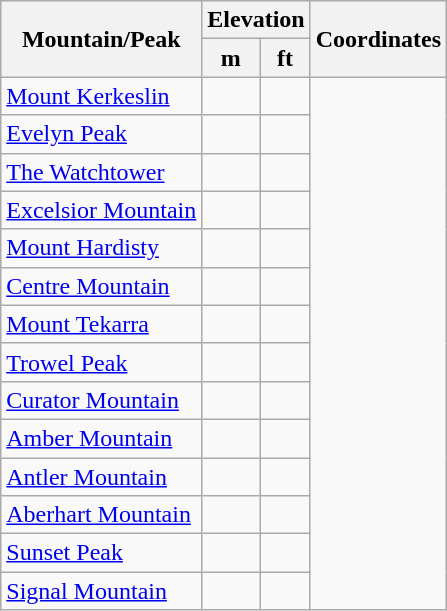<table class="wikitable sortable">
<tr>
<th rowspan=2>Mountain/Peak</th>
<th colspan=2>Elevation</th>
<th rowspan=2>Coordinates</th>
</tr>
<tr>
<th>m</th>
<th>ft</th>
</tr>
<tr>
<td><a href='#'>Mount Kerkeslin</a></td>
<td></td>
<td></td>
</tr>
<tr>
<td><a href='#'>Evelyn Peak</a></td>
<td></td>
<td></td>
</tr>
<tr>
<td><a href='#'>The Watchtower</a></td>
<td></td>
<td></td>
</tr>
<tr>
<td><a href='#'>Excelsior Mountain</a></td>
<td></td>
<td></td>
</tr>
<tr>
<td><a href='#'>Mount Hardisty</a></td>
<td></td>
<td></td>
</tr>
<tr>
<td><a href='#'>Centre Mountain</a></td>
<td></td>
<td></td>
</tr>
<tr>
<td><a href='#'>Mount Tekarra</a></td>
<td></td>
<td></td>
</tr>
<tr>
<td><a href='#'>Trowel Peak</a></td>
<td></td>
<td></td>
</tr>
<tr>
<td><a href='#'>Curator Mountain</a></td>
<td></td>
<td></td>
</tr>
<tr>
<td><a href='#'>Amber Mountain</a></td>
<td></td>
<td></td>
</tr>
<tr>
<td><a href='#'>Antler Mountain</a></td>
<td></td>
<td></td>
</tr>
<tr>
<td><a href='#'>Aberhart Mountain</a></td>
<td></td>
<td></td>
</tr>
<tr>
<td><a href='#'>Sunset Peak</a></td>
<td></td>
<td></td>
</tr>
<tr>
<td><a href='#'>Signal Mountain</a></td>
<td></td>
<td></td>
</tr>
</table>
